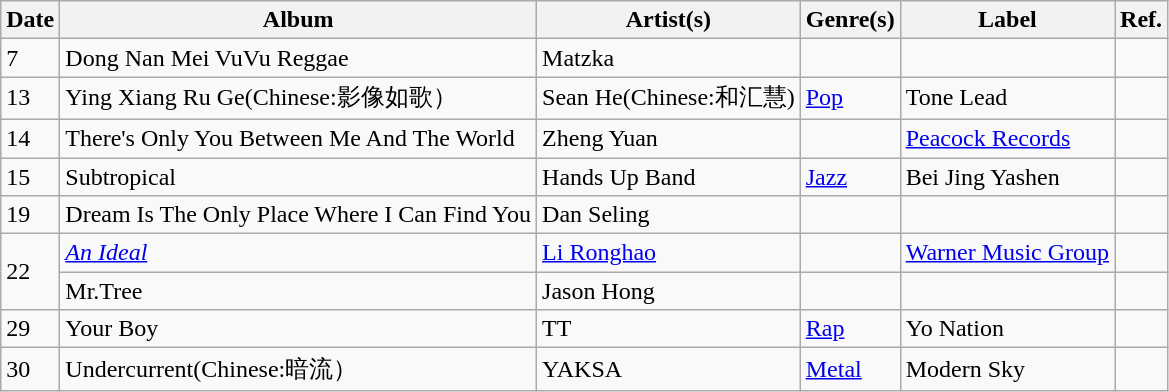<table class="wikitable">
<tr>
<th>Date</th>
<th>Album</th>
<th>Artist(s)</th>
<th>Genre(s)</th>
<th>Label</th>
<th>Ref.</th>
</tr>
<tr>
<td>7</td>
<td>Dong Nan Mei VuVu Reggae</td>
<td>Matzka</td>
<td></td>
<td></td>
<td></td>
</tr>
<tr>
<td>13</td>
<td>Ying Xiang Ru Ge(Chinese:影像如歌）</td>
<td>Sean He(Chinese:和汇慧)</td>
<td><a href='#'>Pop</a></td>
<td>Tone Lead</td>
<td></td>
</tr>
<tr>
<td>14</td>
<td>There's Only You Between Me And The World</td>
<td>Zheng Yuan</td>
<td></td>
<td><a href='#'>Peacock Records</a></td>
<td></td>
</tr>
<tr>
<td>15</td>
<td>Subtropical</td>
<td>Hands Up Band</td>
<td><a href='#'>Jazz</a></td>
<td>Bei Jing Yashen</td>
<td></td>
</tr>
<tr>
<td>19</td>
<td>Dream Is The Only Place Where I Can Find You</td>
<td>Dan Seling</td>
<td></td>
<td></td>
<td></td>
</tr>
<tr>
<td rowspan="2">22</td>
<td><em><a href='#'>An Ideal</a></em></td>
<td><a href='#'>Li Ronghao</a></td>
<td></td>
<td><a href='#'>Warner Music Group</a></td>
<td></td>
</tr>
<tr>
<td>Mr.Tree</td>
<td>Jason Hong</td>
<td></td>
<td></td>
<td></td>
</tr>
<tr>
<td>29</td>
<td>Your Boy</td>
<td>TT</td>
<td><a href='#'>Rap</a></td>
<td>Yo Nation</td>
<td></td>
</tr>
<tr>
<td>30</td>
<td>Undercurrent(Chinese:暗流）</td>
<td>YAKSA</td>
<td><a href='#'>Metal</a></td>
<td>Modern Sky</td>
<td></td>
</tr>
</table>
